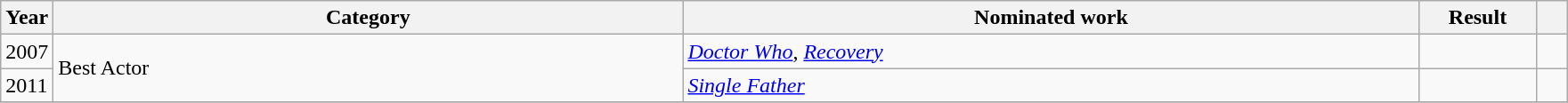<table class=wikitable>
<tr>
<th scope="col" style="width:1em;">Year</th>
<th scope="col" style="width:29em;">Category</th>
<th scope="col" style="width:34em;">Nominated work</th>
<th scope="col" style="width:5em;">Result</th>
<th scope="col" style="width:1em;"></th>
</tr>
<tr>
<td>2007</td>
<td rowspan="2">Best Actor</td>
<td><em><a href='#'>Doctor Who</a></em>, <em><a href='#'>Recovery</a></em></td>
<td></td>
<td></td>
</tr>
<tr>
<td>2011</td>
<td><em><a href='#'>Single Father</a></em></td>
<td></td>
<td></td>
</tr>
<tr>
</tr>
</table>
